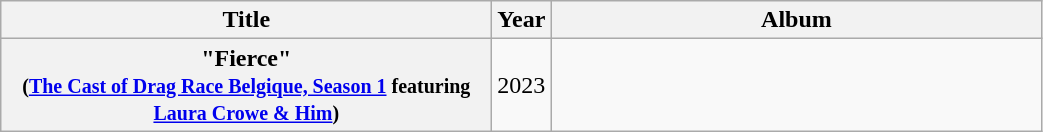<table class="wikitable plainrowheaders" style="text-align:center;">
<tr>
<th style="width:20em;">Title</th>
<th style="width:1em;">Year</th>
<th style="width:20em;">Album</th>
</tr>
<tr>
<th scope="row">"Fierce"<br><small>(<a href='#'>The Cast of Drag Race Belgique, Season 1</a> featuring <a href='#'>Laura Crowe & Him</a>)</small></th>
<td>2023</td>
<td></td>
</tr>
</table>
